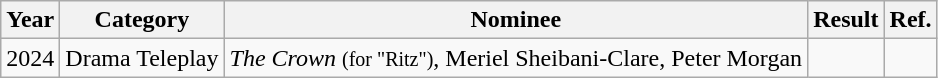<table class="wikitable">
<tr>
<th>Year</th>
<th>Category</th>
<th>Nominee</th>
<th>Result</th>
<th>Ref.</th>
</tr>
<tr>
<td>2024</td>
<td>Drama Teleplay</td>
<td><em>The Crown</em> <small>(for "Ritz")</small>, Meriel Sheibani-Clare, Peter Morgan</td>
<td></td>
<td></td>
</tr>
</table>
